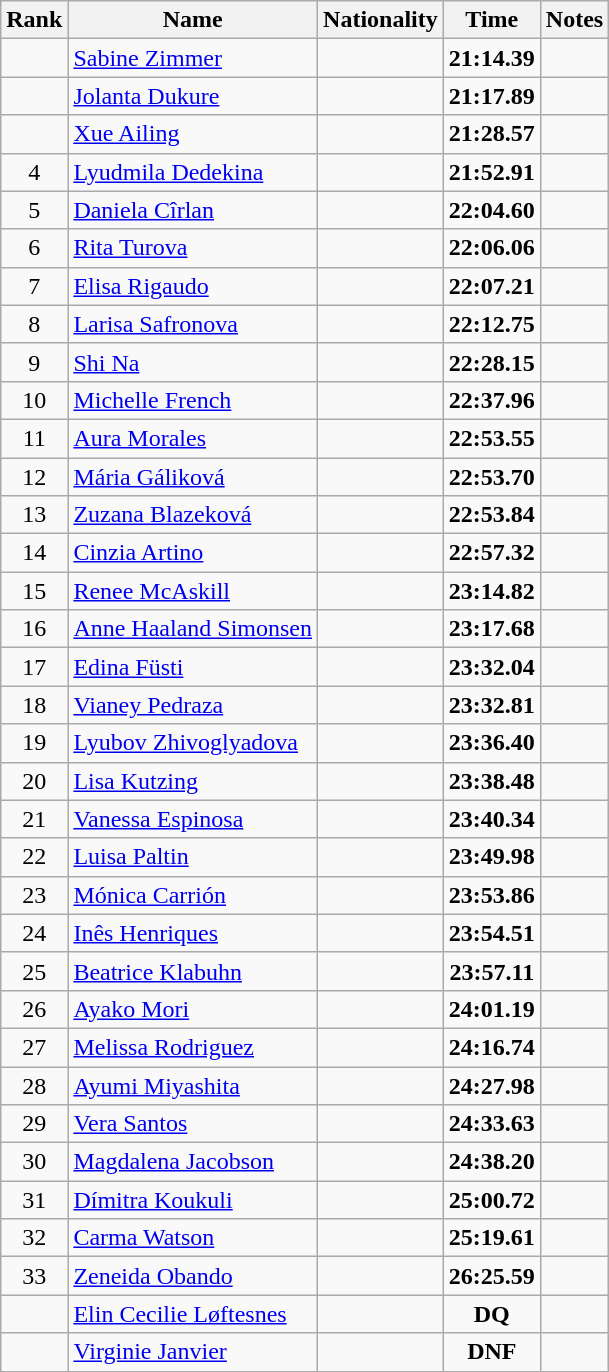<table class="wikitable sortable" style="text-align:center">
<tr>
<th>Rank</th>
<th>Name</th>
<th>Nationality</th>
<th>Time</th>
<th>Notes</th>
</tr>
<tr>
<td></td>
<td align=left><a href='#'>Sabine Zimmer</a></td>
<td align=left></td>
<td><strong>21:14.39</strong></td>
<td></td>
</tr>
<tr>
<td></td>
<td align=left><a href='#'>Jolanta Dukure</a></td>
<td align=left></td>
<td><strong>21:17.89</strong></td>
<td></td>
</tr>
<tr>
<td></td>
<td align=left><a href='#'>Xue Ailing</a></td>
<td align=left></td>
<td><strong>21:28.57</strong></td>
<td></td>
</tr>
<tr>
<td>4</td>
<td align=left><a href='#'>Lyudmila Dedekina</a></td>
<td align=left></td>
<td><strong>21:52.91</strong></td>
<td></td>
</tr>
<tr>
<td>5</td>
<td align=left><a href='#'>Daniela Cîrlan</a></td>
<td align=left></td>
<td><strong>22:04.60</strong></td>
<td></td>
</tr>
<tr>
<td>6</td>
<td align=left><a href='#'>Rita Turova</a></td>
<td align=left></td>
<td><strong>22:06.06</strong></td>
<td></td>
</tr>
<tr>
<td>7</td>
<td align=left><a href='#'>Elisa Rigaudo</a></td>
<td align=left></td>
<td><strong>22:07.21</strong></td>
<td></td>
</tr>
<tr>
<td>8</td>
<td align=left><a href='#'>Larisa Safronova</a></td>
<td align=left></td>
<td><strong>22:12.75</strong></td>
<td></td>
</tr>
<tr>
<td>9</td>
<td align=left><a href='#'>Shi Na</a></td>
<td align=left></td>
<td><strong>22:28.15</strong></td>
<td></td>
</tr>
<tr>
<td>10</td>
<td align=left><a href='#'>Michelle French</a></td>
<td align=left></td>
<td><strong>22:37.96</strong></td>
<td></td>
</tr>
<tr>
<td>11</td>
<td align=left><a href='#'>Aura Morales</a></td>
<td align=left></td>
<td><strong>22:53.55</strong></td>
<td></td>
</tr>
<tr>
<td>12</td>
<td align=left><a href='#'>Mária Gáliková</a></td>
<td align=left></td>
<td><strong>22:53.70</strong></td>
<td></td>
</tr>
<tr>
<td>13</td>
<td align=left><a href='#'>Zuzana Blazeková</a></td>
<td align=left></td>
<td><strong>22:53.84</strong></td>
<td></td>
</tr>
<tr>
<td>14</td>
<td align=left><a href='#'>Cinzia Artino</a></td>
<td align=left></td>
<td><strong>22:57.32</strong></td>
<td></td>
</tr>
<tr>
<td>15</td>
<td align=left><a href='#'>Renee McAskill</a></td>
<td align=left></td>
<td><strong>23:14.82</strong></td>
<td></td>
</tr>
<tr>
<td>16</td>
<td align=left><a href='#'>Anne Haaland Simonsen</a></td>
<td align=left></td>
<td><strong>23:17.68</strong></td>
<td></td>
</tr>
<tr>
<td>17</td>
<td align=left><a href='#'>Edina Füsti</a></td>
<td align=left></td>
<td><strong>23:32.04</strong></td>
<td></td>
</tr>
<tr>
<td>18</td>
<td align=left><a href='#'>Vianey Pedraza</a></td>
<td align=left></td>
<td><strong>23:32.81</strong></td>
<td></td>
</tr>
<tr>
<td>19</td>
<td align=left><a href='#'>Lyubov Zhivoglyadova</a></td>
<td align=left></td>
<td><strong>23:36.40</strong></td>
<td></td>
</tr>
<tr>
<td>20</td>
<td align=left><a href='#'>Lisa Kutzing</a></td>
<td align=left></td>
<td><strong>23:38.48</strong></td>
<td></td>
</tr>
<tr>
<td>21</td>
<td align=left><a href='#'>Vanessa Espinosa</a></td>
<td align=left></td>
<td><strong>23:40.34</strong></td>
<td></td>
</tr>
<tr>
<td>22</td>
<td align=left><a href='#'>Luisa Paltin</a></td>
<td align=left></td>
<td><strong>23:49.98</strong></td>
<td></td>
</tr>
<tr>
<td>23</td>
<td align=left><a href='#'>Mónica Carrión</a></td>
<td align=left></td>
<td><strong>23:53.86</strong></td>
<td></td>
</tr>
<tr>
<td>24</td>
<td align=left><a href='#'>Inês Henriques</a></td>
<td align=left></td>
<td><strong>23:54.51</strong></td>
<td></td>
</tr>
<tr>
<td>25</td>
<td align=left><a href='#'>Beatrice Klabuhn</a></td>
<td align=left></td>
<td><strong>23:57.11</strong></td>
<td></td>
</tr>
<tr>
<td>26</td>
<td align=left><a href='#'>Ayako Mori</a></td>
<td align=left></td>
<td><strong>24:01.19</strong></td>
<td></td>
</tr>
<tr>
<td>27</td>
<td align=left><a href='#'>Melissa Rodriguez</a></td>
<td align=left></td>
<td><strong>24:16.74</strong></td>
<td></td>
</tr>
<tr>
<td>28</td>
<td align=left><a href='#'>Ayumi Miyashita</a></td>
<td align=left></td>
<td><strong>24:27.98</strong></td>
<td></td>
</tr>
<tr>
<td>29</td>
<td align=left><a href='#'>Vera Santos</a></td>
<td align=left></td>
<td><strong>24:33.63</strong></td>
<td></td>
</tr>
<tr>
<td>30</td>
<td align=left><a href='#'>Magdalena Jacobson</a></td>
<td align=left></td>
<td><strong>24:38.20</strong></td>
<td></td>
</tr>
<tr>
<td>31</td>
<td align=left><a href='#'>Dímitra Koukuli</a></td>
<td align=left></td>
<td><strong>25:00.72</strong></td>
<td></td>
</tr>
<tr>
<td>32</td>
<td align=left><a href='#'>Carma Watson</a></td>
<td align=left></td>
<td><strong>25:19.61</strong></td>
<td></td>
</tr>
<tr>
<td>33</td>
<td align=left><a href='#'>Zeneida Obando</a></td>
<td align=left></td>
<td><strong>26:25.59</strong></td>
<td></td>
</tr>
<tr>
<td></td>
<td align=left><a href='#'>Elin Cecilie Løftesnes</a></td>
<td align=left></td>
<td><strong>DQ</strong></td>
<td></td>
</tr>
<tr>
<td></td>
<td align=left><a href='#'>Virginie Janvier</a></td>
<td align=left></td>
<td><strong>DNF</strong></td>
<td></td>
</tr>
</table>
